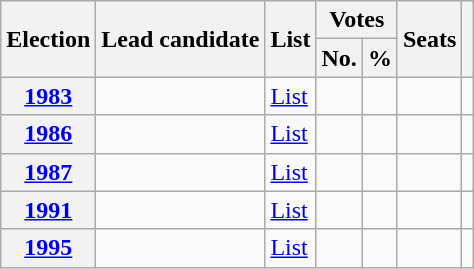<table class="wikitable" style="text-align:right">
<tr>
<th rowspan=2 scope="col">Election</th>
<th rowspan=2 scope="col">Lead candidate</th>
<th rowspan=2 scope="col">List</th>
<th colspan=2 scope="col">Votes</th>
<th rowspan=2 scope="col">Seats</th>
<th scope="col" rowspan=2 class="unsortable"></th>
</tr>
<tr>
<th>No.</th>
<th>%</th>
</tr>
<tr>
<th scope="row"><a href='#'>1983</a></th>
<td align="left"></td>
<td align="left"><a href='#'>List</a></td>
<td></td>
<td></td>
<td></td>
<td align="left"></td>
</tr>
<tr>
<th scope="row"><a href='#'>1986</a></th>
<td align="left"></td>
<td align="left"><a href='#'>List</a></td>
<td></td>
<td></td>
<td></td>
<td align="left"></td>
</tr>
<tr>
<th scope="row"><a href='#'>1987</a></th>
<td align="left"></td>
<td align="left"><a href='#'>List</a></td>
<td></td>
<td></td>
<td></td>
<td align="left"></td>
</tr>
<tr>
<th scope="row"><a href='#'>1991</a></th>
<td align="left"></td>
<td align="left"><a href='#'>List</a></td>
<td></td>
<td></td>
<td></td>
<td align="left"></td>
</tr>
<tr>
<th scope="row"><a href='#'>1995</a></th>
<td align="left"></td>
<td align="left"><a href='#'>List</a></td>
<td></td>
<td></td>
<td></td>
<td align="left"></td>
</tr>
</table>
